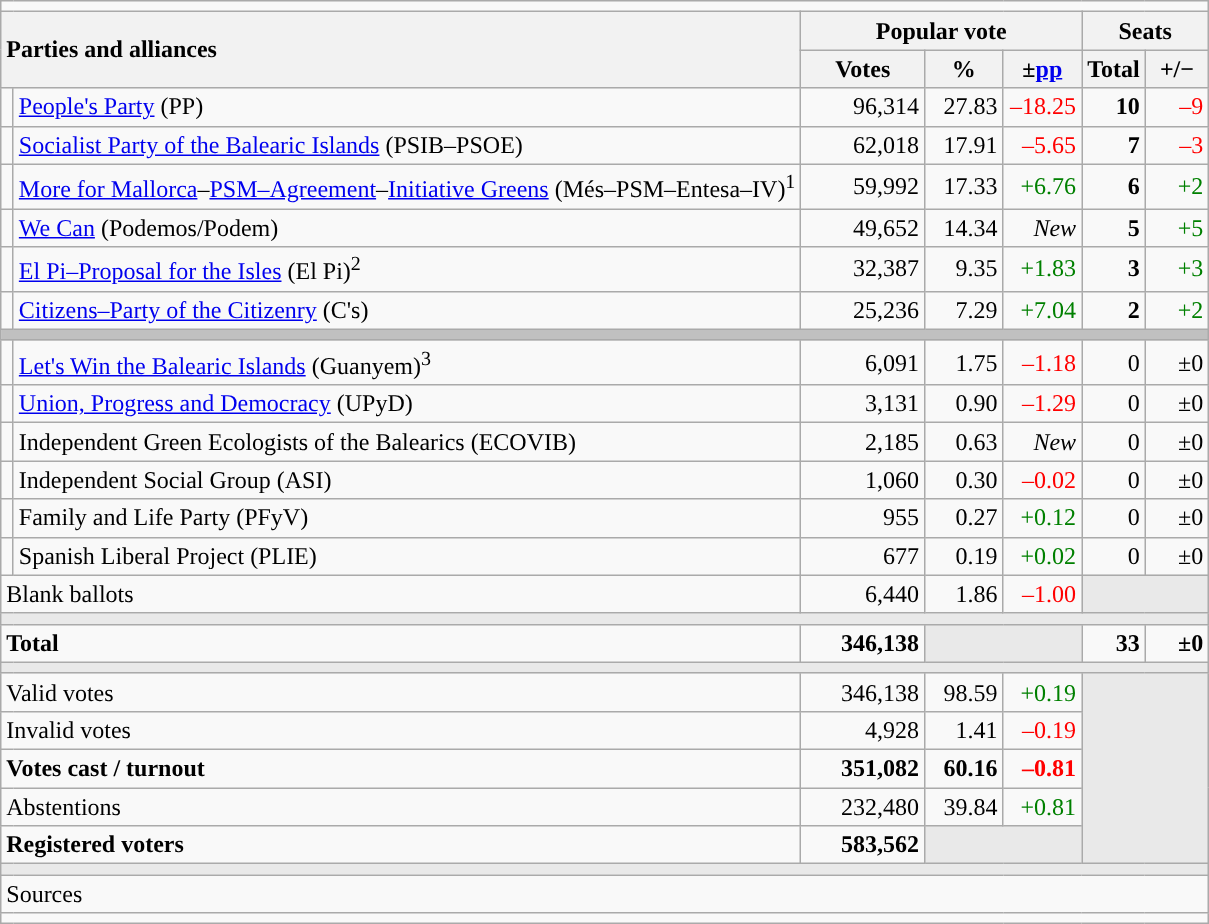<table class="wikitable" style="text-align:right;">
<tr>
<td colspan="7"></td>
</tr>
<tr>
<th style="text-align:left;" rowspan="2" colspan="2" width="525">Parties and alliances</th>
<th colspan="3">Popular vote</th>
<th colspan="2">Seats</th>
</tr>
<tr>
<th width="75">Votes</th>
<th width="45">%</th>
<th width="45">±<a href='#'>pp</a></th>
<th width="35">Total</th>
<th width="35">+/−</th>
</tr>
<tr>
<td width="1" style="color:inherit;background:"></td>
<td align="left"><a href='#'>People's Party</a> (PP)</td>
<td>96,314</td>
<td>27.83</td>
<td style="color:red;">–18.25</td>
<td><strong>10</strong></td>
<td style="color:red;">–9</td>
</tr>
<tr>
<td style="color:inherit;background:"></td>
<td align="left"><a href='#'>Socialist Party of the Balearic Islands</a> (PSIB–PSOE)</td>
<td>62,018</td>
<td>17.91</td>
<td style="color:red;">–5.65</td>
<td><strong>7</strong></td>
<td style="color:red;">–3</td>
</tr>
<tr>
<td style="color:inherit;background:"></td>
<td align="left"><a href='#'>More for Mallorca</a>–<a href='#'>PSM–Agreement</a>–<a href='#'>Initiative Greens</a> (Més–PSM–Entesa–IV)<sup>1</sup></td>
<td>59,992</td>
<td>17.33</td>
<td style="color:green;">+6.76</td>
<td><strong>6</strong></td>
<td style="color:green;">+2</td>
</tr>
<tr>
<td style="color:inherit;background:"></td>
<td align="left"><a href='#'>We Can</a> (Podemos/Podem)</td>
<td>49,652</td>
<td>14.34</td>
<td><em>New</em></td>
<td><strong>5</strong></td>
<td style="color:green;">+5</td>
</tr>
<tr>
<td style="color:inherit;background:"></td>
<td align="left"><a href='#'>El Pi–Proposal for the Isles</a> (El Pi)<sup>2</sup></td>
<td>32,387</td>
<td>9.35</td>
<td style="color:green;">+1.83</td>
<td><strong>3</strong></td>
<td style="color:green;">+3</td>
</tr>
<tr>
<td style="color:inherit;background:"></td>
<td align="left"><a href='#'>Citizens–Party of the Citizenry</a> (C's)</td>
<td>25,236</td>
<td>7.29</td>
<td style="color:green;">+7.04</td>
<td><strong>2</strong></td>
<td style="color:green;">+2</td>
</tr>
<tr>
<td colspan="7" bgcolor="#C0C0C0"></td>
</tr>
<tr>
<td style="color:inherit;background:"></td>
<td align="left"><a href='#'>Let's Win the Balearic Islands</a> (Guanyem)<sup>3</sup></td>
<td>6,091</td>
<td>1.75</td>
<td style="color:red;">–1.18</td>
<td>0</td>
<td>±0</td>
</tr>
<tr>
<td style="color:inherit;background:"></td>
<td align="left"><a href='#'>Union, Progress and Democracy</a> (UPyD)</td>
<td>3,131</td>
<td>0.90</td>
<td style="color:red;">–1.29</td>
<td>0</td>
<td>±0</td>
</tr>
<tr>
<td style="color:inherit;background:"></td>
<td align="left">Independent Green Ecologists of the Balearics (ECOVIB)</td>
<td>2,185</td>
<td>0.63</td>
<td><em>New</em></td>
<td>0</td>
<td>±0</td>
</tr>
<tr>
<td style="color:inherit;background:"></td>
<td align="left">Independent Social Group (ASI)</td>
<td>1,060</td>
<td>0.30</td>
<td style="color:red;">–0.02</td>
<td>0</td>
<td>±0</td>
</tr>
<tr>
<td style="color:inherit;background:"></td>
<td align="left">Family and Life Party (PFyV)</td>
<td>955</td>
<td>0.27</td>
<td style="color:green;">+0.12</td>
<td>0</td>
<td>±0</td>
</tr>
<tr>
<td style="color:inherit;background:"></td>
<td align="left">Spanish Liberal Project (PLIE)</td>
<td>677</td>
<td>0.19</td>
<td style="color:green;">+0.02</td>
<td>0</td>
<td>±0</td>
</tr>
<tr>
<td align="left" colspan="2">Blank ballots</td>
<td>6,440</td>
<td>1.86</td>
<td style="color:red;">–1.00</td>
<td bgcolor="#E9E9E9" colspan="2"></td>
</tr>
<tr>
<td colspan="7" bgcolor="#E9E9E9"></td>
</tr>
<tr style="font-weight:bold;">
<td align="left" colspan="2">Total</td>
<td>346,138</td>
<td bgcolor="#E9E9E9" colspan="2"></td>
<td>33</td>
<td>±0</td>
</tr>
<tr>
<td colspan="7" bgcolor="#E9E9E9"></td>
</tr>
<tr>
<td align="left" colspan="2">Valid votes</td>
<td>346,138</td>
<td>98.59</td>
<td style="color:green;">+0.19</td>
<td bgcolor="#E9E9E9" colspan="2" rowspan="5"></td>
</tr>
<tr>
<td align="left" colspan="2">Invalid votes</td>
<td>4,928</td>
<td>1.41</td>
<td style="color:red;">–0.19</td>
</tr>
<tr style="font-weight:bold;">
<td align="left" colspan="2">Votes cast / turnout</td>
<td>351,082</td>
<td>60.16</td>
<td style="color:red;">–0.81</td>
</tr>
<tr>
<td align="left" colspan="2">Abstentions</td>
<td>232,480</td>
<td>39.84</td>
<td style="color:green;">+0.81</td>
</tr>
<tr style="font-weight:bold;">
<td align="left" colspan="2">Registered voters</td>
<td>583,562</td>
<td bgcolor="#E9E9E9" colspan="2"></td>
</tr>
<tr>
<td colspan="7" bgcolor="#E9E9E9"></td>
</tr>
<tr>
<td align="left" colspan="7">Sources</td>
</tr>
<tr>
<td colspan="7" style="text-align:left; max-width:790px;"></td>
</tr>
</table>
